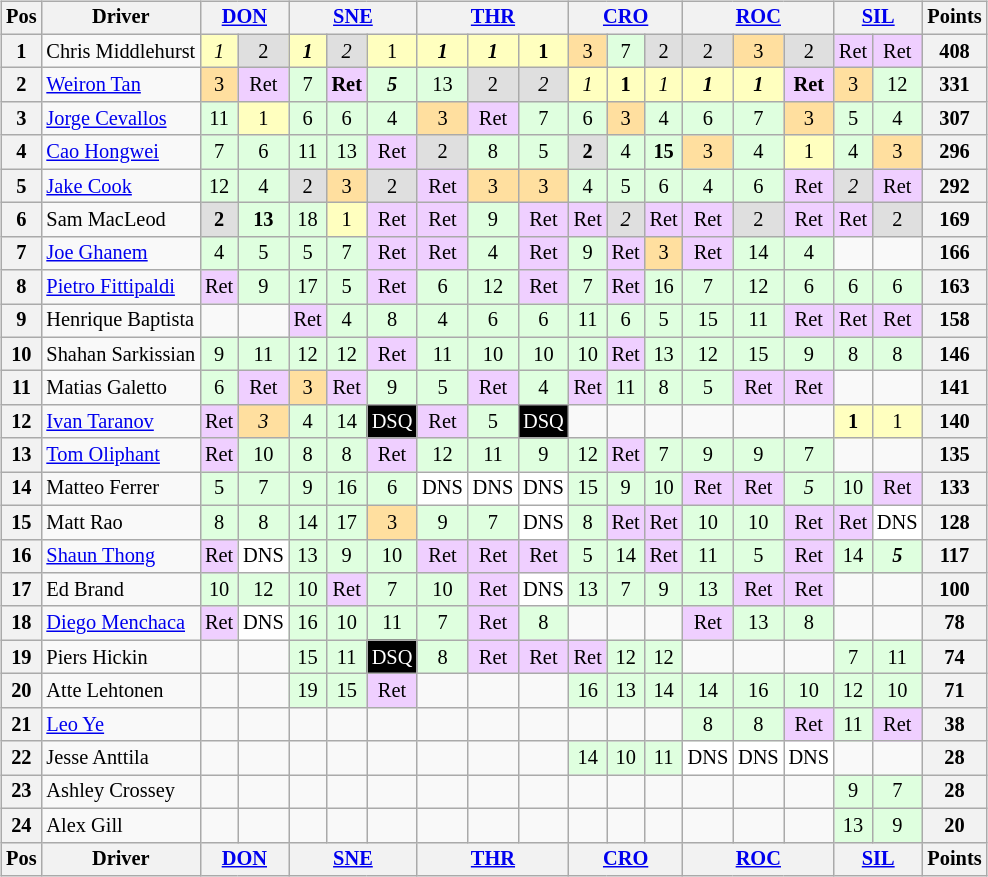<table>
<tr>
<td><br><table class="wikitable" style="font-size: 85%; text-align: center;">
<tr valign="top">
<th valign="middle">Pos</th>
<th valign="middle">Driver</th>
<th colspan=2><a href='#'>DON</a></th>
<th colspan=3><a href='#'>SNE</a></th>
<th colspan=3><a href='#'>THR</a></th>
<th colspan=3><a href='#'>CRO</a></th>
<th colspan=3><a href='#'>ROC</a></th>
<th colspan=2><a href='#'>SIL</a></th>
<th valign=middle>Points</th>
</tr>
<tr>
<th>1</th>
<td align=left> Chris Middlehurst</td>
<td style="background:#FFFFBF;"><em>1</em></td>
<td style="background:#DFDFDF;">2</td>
<td style="background:#FFFFBF;"><strong><em>1</em></strong></td>
<td style="background:#DFDFDF;"><em>2</em></td>
<td style="background:#FFFFBF;">1</td>
<td style="background:#FFFFBF;"><strong><em>1</em></strong></td>
<td style="background:#FFFFBF;"><strong><em>1</em></strong></td>
<td style="background:#FFFFBF;"><strong>1</strong></td>
<td style="background:#FFDF9F;">3</td>
<td style="background:#DFFFDF;">7</td>
<td style="background:#DFDFDF;">2</td>
<td style="background:#DFDFDF;">2</td>
<td style="background:#FFDF9F;">3</td>
<td style="background:#DFDFDF;">2</td>
<td style="background:#EFCFFF;">Ret</td>
<td style="background:#EFCFFF;">Ret</td>
<th>408</th>
</tr>
<tr>
<th>2</th>
<td align=left> <a href='#'>Weiron Tan</a></td>
<td style="background:#FFDF9F;">3</td>
<td style="background:#EFCFFF;">Ret</td>
<td style="background:#DFFFDF;">7</td>
<td style="background:#EFCFFF;"><strong>Ret</strong></td>
<td style="background:#DFFFDF;"><strong><em>5</em></strong></td>
<td style="background:#DFFFDF;">13</td>
<td style="background:#DFDFDF;">2</td>
<td style="background:#DFDFDF;"><em>2</em></td>
<td style="background:#FFFFBF;"><em>1</em></td>
<td style="background:#FFFFBF;"><strong>1</strong></td>
<td style="background:#FFFFBF;"><em>1</em></td>
<td style="background:#FFFFBF;"><strong><em>1</em></strong></td>
<td style="background:#FFFFBF;"><strong><em>1</em></strong></td>
<td style="background:#EFCFFF;"><strong>Ret</strong></td>
<td style="background:#FFDF9F;">3</td>
<td style="background:#DFFFDF;">12</td>
<th>331</th>
</tr>
<tr>
<th>3</th>
<td align=left> <a href='#'>Jorge Cevallos</a></td>
<td style="background:#DFFFDF;">11</td>
<td style="background:#FFFFBF;">1</td>
<td style="background:#DFFFDF;">6</td>
<td style="background:#DFFFDF;">6</td>
<td style="background:#DFFFDF;">4</td>
<td style="background:#FFDF9F;">3</td>
<td style="background:#EFCFFF;">Ret</td>
<td style="background:#DFFFDF;">7</td>
<td style="background:#DFFFDF;">6</td>
<td style="background:#FFDF9F;">3</td>
<td style="background:#DFFFDF;">4</td>
<td style="background:#DFFFDF;">6</td>
<td style="background:#DFFFDF;">7</td>
<td style="background:#FFDF9F;">3</td>
<td style="background:#DFFFDF;">5</td>
<td style="background:#DFFFDF;">4</td>
<th>307</th>
</tr>
<tr>
<th>4</th>
<td align=left> <a href='#'>Cao Hongwei</a></td>
<td style="background:#DFFFDF;">7</td>
<td style="background:#DFFFDF;">6</td>
<td style="background:#DFFFDF;">11</td>
<td style="background:#DFFFDF;">13</td>
<td style="background:#EFCFFF;">Ret</td>
<td style="background:#DFDFDF;">2</td>
<td style="background:#DFFFDF;">8</td>
<td style="background:#DFFFDF;">5</td>
<td style="background:#DFDFDF;"><strong>2</strong></td>
<td style="background:#DFFFDF;">4</td>
<td style="background:#DFFFDF;"><strong>15</strong></td>
<td style="background:#FFDF9F;">3</td>
<td style="background:#DFFFDF;">4</td>
<td style="background:#FFFFBF;">1</td>
<td style="background:#DFFFDF;">4</td>
<td style="background:#FFDF9F;">3</td>
<th>296</th>
</tr>
<tr>
<th>5</th>
<td align=left> <a href='#'>Jake Cook</a></td>
<td style="background:#DFFFDF;">12</td>
<td style="background:#DFFFDF;">4</td>
<td style="background:#DFDFDF;">2</td>
<td style="background:#FFDF9F;">3</td>
<td style="background:#DFDFDF;">2</td>
<td style="background:#EFCFFF;">Ret</td>
<td style="background:#FFDF9F;">3</td>
<td style="background:#FFDF9F;">3</td>
<td style="background:#DFFFDF;">4</td>
<td style="background:#DFFFDF;">5</td>
<td style="background:#DFFFDF;">6</td>
<td style="background:#DFFFDF;">4</td>
<td style="background:#DFFFDF;">6</td>
<td style="background:#EFCFFF;">Ret</td>
<td style="background:#DFDFDF;"><em>2</em></td>
<td style="background:#EFCFFF;">Ret</td>
<th>292</th>
</tr>
<tr>
<th>6</th>
<td align=left> Sam MacLeod</td>
<td style="background:#DFDFDF;"><strong>2</strong></td>
<td style="background:#DFFFDF;"><strong>13</strong></td>
<td style="background:#DFFFDF;">18</td>
<td style="background:#FFFFBF;">1</td>
<td style="background:#EFCFFF;">Ret</td>
<td style="background:#EFCFFF;">Ret</td>
<td style="background:#DFFFDF;">9</td>
<td style="background:#EFCFFF;">Ret</td>
<td style="background:#EFCFFF;">Ret</td>
<td style="background:#DFDFDF;"><em>2</em></td>
<td style="background:#EFCFFF;">Ret</td>
<td style="background:#EFCFFF;">Ret</td>
<td style="background:#DFDFDF;">2</td>
<td style="background:#EFCFFF;">Ret</td>
<td style="background:#EFCFFF;">Ret</td>
<td style="background:#DFDFDF;">2</td>
<th>169</th>
</tr>
<tr>
<th>7</th>
<td align=left> <a href='#'>Joe Ghanem</a></td>
<td style="background:#DFFFDF;">4</td>
<td style="background:#DFFFDF;">5</td>
<td style="background:#DFFFDF;">5</td>
<td style="background:#DFFFDF;">7</td>
<td style="background:#EFCFFF;">Ret</td>
<td style="background:#EFCFFF;">Ret</td>
<td style="background:#DFFFDF;">4</td>
<td style="background:#EFCFFF;">Ret</td>
<td style="background:#DFFFDF;">9</td>
<td style="background:#EFCFFF;">Ret</td>
<td style="background:#FFDF9F;">3</td>
<td style="background:#EFCFFF;">Ret</td>
<td style="background:#DFFFDF;">14</td>
<td style="background:#DFFFDF;">4</td>
<td></td>
<td></td>
<th>166</th>
</tr>
<tr>
<th>8</th>
<td align=left> <a href='#'>Pietro Fittipaldi</a></td>
<td style="background:#EFCFFF;">Ret</td>
<td style="background:#DFFFDF;">9</td>
<td style="background:#DFFFDF;">17</td>
<td style="background:#DFFFDF;">5</td>
<td style="background:#EFCFFF;">Ret</td>
<td style="background:#DFFFDF;">6</td>
<td style="background:#DFFFDF;">12</td>
<td style="background:#EFCFFF;">Ret</td>
<td style="background:#DFFFDF;">7</td>
<td style="background:#EFCFFF;">Ret</td>
<td style="background:#DFFFDF;">16</td>
<td style="background:#DFFFDF;">7</td>
<td style="background:#DFFFDF;">12</td>
<td style="background:#DFFFDF;">6</td>
<td style="background:#DFFFDF;">6</td>
<td style="background:#DFFFDF;">6</td>
<th>163</th>
</tr>
<tr>
<th>9</th>
<td align=left> Henrique Baptista</td>
<td></td>
<td></td>
<td style="background:#EFCFFF;">Ret</td>
<td style="background:#DFFFDF;">4</td>
<td style="background:#DFFFDF;">8</td>
<td style="background:#DFFFDF;">4</td>
<td style="background:#DFFFDF;">6</td>
<td style="background:#DFFFDF;">6</td>
<td style="background:#DFFFDF;">11</td>
<td style="background:#DFFFDF;">6</td>
<td style="background:#DFFFDF;">5</td>
<td style="background:#DFFFDF;">15</td>
<td style="background:#DFFFDF;">11</td>
<td style="background:#EFCFFF;">Ret</td>
<td style="background:#EFCFFF;">Ret</td>
<td style="background:#EFCFFF;">Ret</td>
<th>158</th>
</tr>
<tr>
<th>10</th>
<td align=left nowrap> Shahan Sarkissian</td>
<td style="background:#DFFFDF;">9</td>
<td style="background:#DFFFDF;">11</td>
<td style="background:#DFFFDF;">12</td>
<td style="background:#DFFFDF;">12</td>
<td style="background:#EFCFFF;">Ret</td>
<td style="background:#DFFFDF;">11</td>
<td style="background:#DFFFDF;">10</td>
<td style="background:#DFFFDF;">10</td>
<td style="background:#DFFFDF;">10</td>
<td style="background:#EFCFFF;">Ret</td>
<td style="background:#DFFFDF;">13</td>
<td style="background:#DFFFDF;">12</td>
<td style="background:#DFFFDF;">15</td>
<td style="background:#DFFFDF;">9</td>
<td style="background:#DFFFDF;">8</td>
<td style="background:#DFFFDF;">8</td>
<th>146</th>
</tr>
<tr>
<th>11</th>
<td align=left> Matias Galetto</td>
<td style="background:#DFFFDF;">6</td>
<td style="background:#EFCFFF;">Ret</td>
<td style="background:#FFDF9F;">3</td>
<td style="background:#EFCFFF;">Ret</td>
<td style="background:#DFFFDF;">9</td>
<td style="background:#DFFFDF;">5</td>
<td style="background:#EFCFFF;">Ret</td>
<td style="background:#DFFFDF;">4</td>
<td style="background:#EFCFFF;">Ret</td>
<td style="background:#DFFFDF;">11</td>
<td style="background:#DFFFDF;">8</td>
<td style="background:#DFFFDF;">5</td>
<td style="background:#EFCFFF;">Ret</td>
<td style="background:#EFCFFF;">Ret</td>
<td></td>
<td></td>
<th>141</th>
</tr>
<tr>
<th>12</th>
<td align=left> <a href='#'>Ivan Taranov</a></td>
<td style="background:#EFCFFF;">Ret</td>
<td style="background:#FFDF9F;"><em>3</em></td>
<td style="background:#DFFFDF;">4</td>
<td style="background:#DFFFDF;">14</td>
<td style="background:black; color:white;">DSQ</td>
<td style="background:#EFCFFF;">Ret</td>
<td style="background:#DFFFDF;">5</td>
<td style="background:black; color:white;">DSQ</td>
<td></td>
<td></td>
<td></td>
<td></td>
<td></td>
<td></td>
<td style="background:#FFFFBF;"><strong>1</strong></td>
<td style="background:#FFFFBF;">1</td>
<th>140</th>
</tr>
<tr>
<th>13</th>
<td align=left> <a href='#'>Tom Oliphant</a></td>
<td style="background:#EFCFFF;">Ret</td>
<td style="background:#DFFFDF;">10</td>
<td style="background:#DFFFDF;">8</td>
<td style="background:#DFFFDF;">8</td>
<td style="background:#EFCFFF;">Ret</td>
<td style="background:#DFFFDF;">12</td>
<td style="background:#DFFFDF;">11</td>
<td style="background:#DFFFDF;">9</td>
<td style="background:#DFFFDF;">12</td>
<td style="background:#EFCFFF;">Ret</td>
<td style="background:#DFFFDF;">7</td>
<td style="background:#DFFFDF;">9</td>
<td style="background:#DFFFDF;">9</td>
<td style="background:#DFFFDF;">7</td>
<td></td>
<td></td>
<th>135</th>
</tr>
<tr>
<th>14</th>
<td align=left> Matteo Ferrer</td>
<td style="background:#DFFFDF;">5</td>
<td style="background:#DFFFDF;">7</td>
<td style="background:#DFFFDF;">9</td>
<td style="background:#DFFFDF;">16</td>
<td style="background:#DFFFDF;">6</td>
<td style="background:#FFFFFF;">DNS</td>
<td style="background:#FFFFFF;">DNS</td>
<td style="background:#FFFFFF;">DNS</td>
<td style="background:#DFFFDF;">15</td>
<td style="background:#DFFFDF;">9</td>
<td style="background:#DFFFDF;">10</td>
<td style="background:#EFCFFF;">Ret</td>
<td style="background:#EFCFFF;">Ret</td>
<td style="background:#DFFFDF;"><em>5</em></td>
<td style="background:#DFFFDF;">10</td>
<td style="background:#EFCFFF;">Ret</td>
<th>133</th>
</tr>
<tr>
<th>15</th>
<td align=left> Matt Rao</td>
<td style="background:#DFFFDF;">8</td>
<td style="background:#DFFFDF;">8</td>
<td style="background:#DFFFDF;">14</td>
<td style="background:#DFFFDF;">17</td>
<td style="background:#FFDF9F;">3</td>
<td style="background:#DFFFDF;">9</td>
<td style="background:#DFFFDF;">7</td>
<td style="background:#FFFFFF;">DNS</td>
<td style="background:#DFFFDF;">8</td>
<td style="background:#EFCFFF;">Ret</td>
<td style="background:#EFCFFF;">Ret</td>
<td style="background:#DFFFDF;">10</td>
<td style="background:#DFFFDF;">10</td>
<td style="background:#EFCFFF;">Ret</td>
<td style="background:#EFCFFF;">Ret</td>
<td style="background:#FFFFFF;">DNS</td>
<th>128</th>
</tr>
<tr>
<th>16</th>
<td align=left> <a href='#'>Shaun Thong</a></td>
<td style="background:#EFCFFF;">Ret</td>
<td style="background:#FFFFFF;">DNS</td>
<td style="background:#DFFFDF;">13</td>
<td style="background:#DFFFDF;">9</td>
<td style="background:#DFFFDF;">10</td>
<td style="background:#EFCFFF;">Ret</td>
<td style="background:#EFCFFF;">Ret</td>
<td style="background:#EFCFFF;">Ret</td>
<td style="background:#DFFFDF;">5</td>
<td style="background:#DFFFDF;">14</td>
<td style="background:#EFCFFF;">Ret</td>
<td style="background:#DFFFDF;">11</td>
<td style="background:#DFFFDF;">5</td>
<td style="background:#EFCFFF;">Ret</td>
<td style="background:#DFFFDF;">14</td>
<td style="background:#DFFFDF;"><strong><em>5</em></strong></td>
<th>117</th>
</tr>
<tr>
<th>17</th>
<td align=left> Ed Brand</td>
<td style="background:#DFFFDF;">10</td>
<td style="background:#DFFFDF;">12</td>
<td style="background:#DFFFDF;">10</td>
<td style="background:#EFCFFF;">Ret</td>
<td style="background:#DFFFDF;">7</td>
<td style="background:#DFFFDF;">10</td>
<td style="background:#EFCFFF;">Ret</td>
<td style="background:#FFFFFF;">DNS</td>
<td style="background:#DFFFDF;">13</td>
<td style="background:#DFFFDF;">7</td>
<td style="background:#DFFFDF;">9</td>
<td style="background:#DFFFDF;">13</td>
<td style="background:#EFCFFF;">Ret</td>
<td style="background:#EFCFFF;">Ret</td>
<td></td>
<td></td>
<th>100</th>
</tr>
<tr>
<th>18</th>
<td align=left> <a href='#'>Diego Menchaca</a></td>
<td style="background:#EFCFFF;">Ret</td>
<td style="background:#FFFFFF;">DNS</td>
<td style="background:#DFFFDF;">16</td>
<td style="background:#DFFFDF;">10</td>
<td style="background:#DFFFDF;">11</td>
<td style="background:#DFFFDF;">7</td>
<td style="background:#EFCFFF;">Ret</td>
<td style="background:#DFFFDF;">8</td>
<td></td>
<td></td>
<td></td>
<td style="background:#EFCFFF;">Ret</td>
<td style="background:#DFFFDF;">13</td>
<td style="background:#DFFFDF;">8</td>
<td></td>
<td></td>
<th>78</th>
</tr>
<tr>
<th>19</th>
<td align=left> Piers Hickin</td>
<td></td>
<td></td>
<td style="background:#DFFFDF;">15</td>
<td style="background:#DFFFDF;">11</td>
<td style="background:black; color:white;">DSQ</td>
<td style="background:#DFFFDF;">8</td>
<td style="background:#EFCFFF;">Ret</td>
<td style="background:#EFCFFF;">Ret</td>
<td style="background:#EFCFFF;">Ret</td>
<td style="background:#DFFFDF;">12</td>
<td style="background:#DFFFDF;">12</td>
<td></td>
<td></td>
<td></td>
<td style="background:#DFFFDF;">7</td>
<td style="background:#DFFFDF;">11</td>
<th>74</th>
</tr>
<tr>
<th>20</th>
<td align=left> Atte Lehtonen</td>
<td></td>
<td></td>
<td style="background:#DFFFDF;">19</td>
<td style="background:#DFFFDF;">15</td>
<td style="background:#EFCFFF;">Ret</td>
<td></td>
<td></td>
<td></td>
<td style="background:#DFFFDF;">16</td>
<td style="background:#DFFFDF;">13</td>
<td style="background:#DFFFDF;">14</td>
<td style="background:#DFFFDF;">14</td>
<td style="background:#DFFFDF;">16</td>
<td style="background:#DFFFDF;">10</td>
<td style="background:#DFFFDF;">12</td>
<td style="background:#DFFFDF;">10</td>
<th>71</th>
</tr>
<tr>
<th>21</th>
<td align=left> <a href='#'>Leo Ye</a></td>
<td></td>
<td></td>
<td></td>
<td></td>
<td></td>
<td></td>
<td></td>
<td></td>
<td></td>
<td></td>
<td></td>
<td style="background:#DFFFDF;">8</td>
<td style="background:#DFFFDF;">8</td>
<td style="background:#EFCFFF;">Ret</td>
<td style="background:#DFFFDF;">11</td>
<td style="background:#EFCFFF;">Ret</td>
<th>38</th>
</tr>
<tr>
<th>22</th>
<td align=left> Jesse Anttila</td>
<td></td>
<td></td>
<td></td>
<td></td>
<td></td>
<td></td>
<td></td>
<td></td>
<td style="background:#DFFFDF;">14</td>
<td style="background:#DFFFDF;">10</td>
<td style="background:#DFFFDF;">11</td>
<td style="background:#FFFFFF;">DNS</td>
<td style="background:#FFFFFF;">DNS</td>
<td style="background:#FFFFFF;">DNS</td>
<td></td>
<td></td>
<th>28</th>
</tr>
<tr>
<th>23</th>
<td align=left> Ashley Crossey</td>
<td></td>
<td></td>
<td></td>
<td></td>
<td></td>
<td></td>
<td></td>
<td></td>
<td></td>
<td></td>
<td></td>
<td></td>
<td></td>
<td></td>
<td style="background:#DFFFDF;">9</td>
<td style="background:#DFFFDF;">7</td>
<th>28</th>
</tr>
<tr>
<th>24</th>
<td align=left> Alex Gill</td>
<td></td>
<td></td>
<td></td>
<td></td>
<td></td>
<td></td>
<td></td>
<td></td>
<td></td>
<td></td>
<td></td>
<td></td>
<td></td>
<td></td>
<td style="background:#DFFFDF;">13</td>
<td style="background:#DFFFDF;">9</td>
<th>20</th>
</tr>
<tr valign="top">
<th valign="middle">Pos</th>
<th valign="middle">Driver</th>
<th colspan=2><a href='#'>DON</a></th>
<th colspan=3><a href='#'>SNE</a></th>
<th colspan=3><a href='#'>THR</a></th>
<th colspan=3><a href='#'>CRO</a></th>
<th colspan=3><a href='#'>ROC</a></th>
<th colspan=2><a href='#'>SIL</a></th>
<th valign=middle>Points</th>
</tr>
</table>
</td>
<td valign="top"><br></td>
</tr>
</table>
